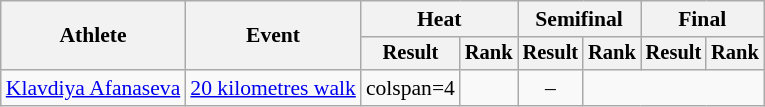<table class="wikitable" style="font-size:90%">
<tr>
<th rowspan="2">Athlete</th>
<th rowspan="2">Event</th>
<th colspan="2">Heat</th>
<th colspan="2">Semifinal</th>
<th colspan="2">Final</th>
</tr>
<tr style="font-size:95%">
<th>Result</th>
<th>Rank</th>
<th>Result</th>
<th>Rank</th>
<th>Result</th>
<th>Rank</th>
</tr>
<tr style=text-align:center>
<td style=text-align:left><a href='#'>Klavdiya Afanaseva</a></td>
<td style=text-align:left><a href='#'>20 kilometres walk</a></td>
<td>colspan=4 </td>
<td></td>
<td>–</td>
</tr>
</table>
